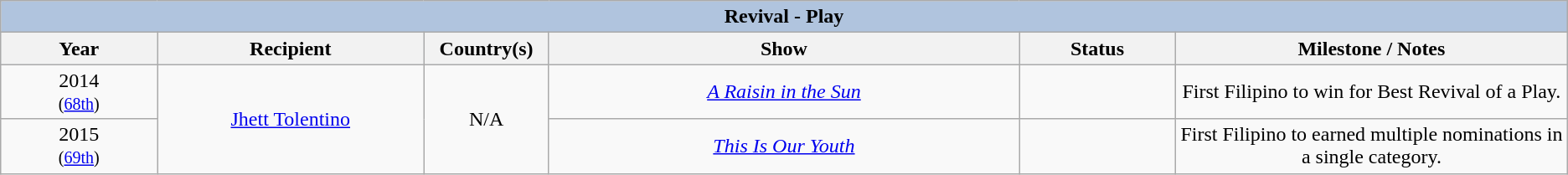<table class="wikitable" style="text-align: center">
<tr>
<th colspan="6" style="background:#B0C4DE;">Revival - Play</th>
</tr>
<tr style="background:#ebf5ff;">
<th width="10%">Year</th>
<th width="17%">Recipient</th>
<th width="8%">Country(s)</th>
<th width="30%">Show</th>
<th width="10%">Status</th>
<th width="25%">Milestone / Notes</th>
</tr>
<tr>
<td>2014<br><small>(<a href='#'>68th</a>)</small></td>
<td rowspan="2"><a href='#'>Jhett Tolentino</a></td>
<td rowspan="2">N/A</td>
<td><em><a href='#'>A Raisin in the Sun</a></em></td>
<td></td>
<td>First Filipino to win for Best Revival of a Play.</td>
</tr>
<tr>
<td>2015<br><small>(<a href='#'>69th</a>)</small></td>
<td><em><a href='#'>This Is Our Youth</a></em></td>
<td></td>
<td>First Filipino to earned multiple nominations in a single category.</td>
</tr>
</table>
